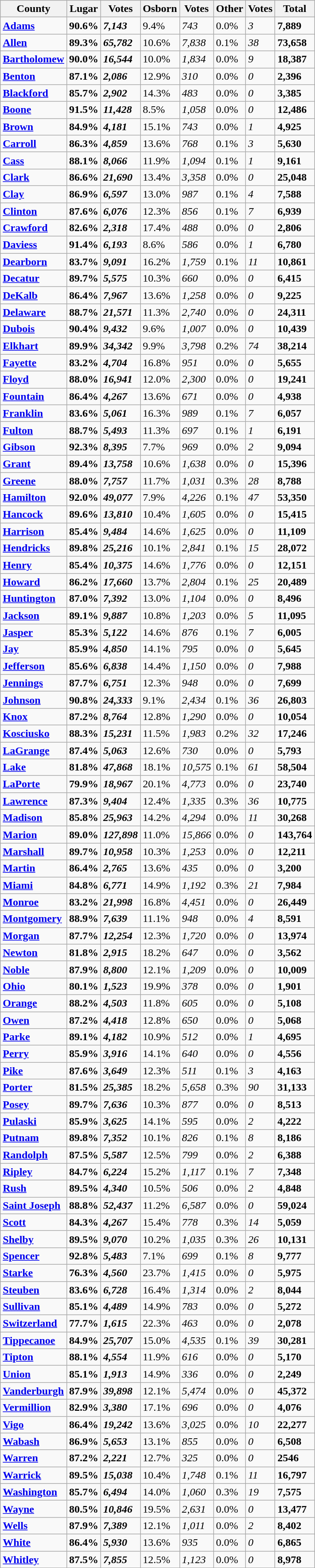<table class="wikitable sortable">
<tr>
<th>County</th>
<th>Lugar</th>
<th>Votes</th>
<th>Osborn</th>
<th>Votes</th>
<th>Other</th>
<th>Votes</th>
<th>Total</th>
</tr>
<tr>
<td><strong><a href='#'>Adams</a></strong></td>
<td><strong>90.6%</strong></td>
<td><strong><em>7,143</em></strong></td>
<td>9.4%</td>
<td><em>743</em></td>
<td>0.0%</td>
<td><em>3</em></td>
<td><strong>7,889</strong></td>
</tr>
<tr>
<td><strong><a href='#'>Allen</a></strong></td>
<td><strong>89.3%</strong></td>
<td><strong><em>65,782</em></strong></td>
<td>10.6%</td>
<td><em>7,838</em></td>
<td>0.1%</td>
<td><em>38</em></td>
<td><strong>73,658</strong></td>
</tr>
<tr>
<td><strong><a href='#'>Bartholomew</a></strong></td>
<td><strong>90.0%</strong></td>
<td><strong><em>16,544</em></strong></td>
<td>10.0%</td>
<td><em>1,834</em></td>
<td>0.0%</td>
<td><em>9</em></td>
<td><strong>18,387</strong></td>
</tr>
<tr>
<td><strong><a href='#'>Benton</a></strong></td>
<td><strong>87.1%</strong></td>
<td><strong><em>2,086</em></strong></td>
<td>12.9%</td>
<td><em>310</em></td>
<td>0.0%</td>
<td><em>0</em></td>
<td><strong>2,396</strong></td>
</tr>
<tr>
<td><strong><a href='#'>Blackford</a></strong></td>
<td><strong>85.7%</strong></td>
<td><strong><em>2,902</em></strong></td>
<td>14.3%</td>
<td><em>483</em></td>
<td>0.0%</td>
<td><em>0</em></td>
<td><strong>3,385</strong></td>
</tr>
<tr>
<td><strong><a href='#'>Boone</a></strong></td>
<td><strong>91.5%</strong></td>
<td><strong><em>11,428</em></strong></td>
<td>8.5%</td>
<td><em>1,058</em></td>
<td>0.0%</td>
<td><em>0</em></td>
<td><strong>12,486</strong></td>
</tr>
<tr>
<td><strong><a href='#'>Brown</a></strong></td>
<td><strong>84.9%</strong></td>
<td><strong><em>4,181</em></strong></td>
<td>15.1%</td>
<td><em>743</em></td>
<td>0.0%</td>
<td><em>1</em></td>
<td><strong>4,925</strong></td>
</tr>
<tr>
<td><strong><a href='#'>Carroll</a></strong></td>
<td><strong>86.3%</strong></td>
<td><strong><em>4,859</em></strong></td>
<td>13.6%</td>
<td><em>768</em></td>
<td>0.1%</td>
<td><em>3</em></td>
<td><strong>5,630</strong></td>
</tr>
<tr>
<td><strong><a href='#'>Cass</a></strong></td>
<td><strong>88.1%</strong></td>
<td><strong><em>8,066</em></strong></td>
<td>11.9%</td>
<td><em>1,094</em></td>
<td>0.1%</td>
<td><em>1</em></td>
<td><strong>9,161</strong></td>
</tr>
<tr>
<td><strong><a href='#'>Clark</a></strong></td>
<td><strong>86.6%</strong></td>
<td><strong><em>21,690</em></strong></td>
<td>13.4%</td>
<td><em>3,358</em></td>
<td>0.0%</td>
<td><em>0</em></td>
<td><strong>25,048</strong></td>
</tr>
<tr>
<td><strong><a href='#'>Clay</a></strong></td>
<td><strong>86.9%</strong></td>
<td><strong><em>6,597</em></strong></td>
<td>13.0%</td>
<td><em>987</em></td>
<td>0.1%</td>
<td><em>4</em></td>
<td><strong>7,588</strong></td>
</tr>
<tr>
<td><strong><a href='#'>Clinton</a></strong></td>
<td><strong>87.6%</strong></td>
<td><strong><em>6,076</em></strong></td>
<td>12.3%</td>
<td><em>856</em></td>
<td>0.1%</td>
<td><em>7</em></td>
<td><strong>6,939</strong></td>
</tr>
<tr>
<td><strong><a href='#'>Crawford</a></strong></td>
<td><strong>82.6%</strong></td>
<td><strong><em>2,318</em></strong></td>
<td>17.4%</td>
<td><em>488</em></td>
<td>0.0%</td>
<td><em>0</em></td>
<td><strong>2,806</strong></td>
</tr>
<tr>
<td><strong><a href='#'>Daviess</a></strong></td>
<td><strong>91.4%</strong></td>
<td><strong><em>6,193</em></strong></td>
<td>8.6%</td>
<td><em>586</em></td>
<td>0.0%</td>
<td><em>1</em></td>
<td><strong>6,780</strong></td>
</tr>
<tr>
<td><strong><a href='#'>Dearborn</a></strong></td>
<td><strong>83.7%</strong></td>
<td><strong><em>9,091</em></strong></td>
<td>16.2%</td>
<td><em>1,759</em></td>
<td>0.1%</td>
<td><em>11</em></td>
<td><strong>10,861</strong></td>
</tr>
<tr>
<td><strong><a href='#'>Decatur</a></strong></td>
<td><strong>89.7%</strong></td>
<td><strong><em>5,575</em></strong></td>
<td>10.3%</td>
<td><em>660</em></td>
<td>0.0%</td>
<td><em>0</em></td>
<td><strong>6,415</strong></td>
</tr>
<tr>
<td><strong><a href='#'>DeKalb</a></strong></td>
<td><strong>86.4%</strong></td>
<td><strong><em>7,967</em></strong></td>
<td>13.6%</td>
<td><em>1,258</em></td>
<td>0.0%</td>
<td><em>0</em></td>
<td><strong>9,225</strong></td>
</tr>
<tr>
<td><strong><a href='#'>Delaware</a></strong></td>
<td><strong>88.7%</strong></td>
<td><strong><em>21,571</em></strong></td>
<td>11.3%</td>
<td><em>2,740</em></td>
<td>0.0%</td>
<td><em>0</em></td>
<td><strong>24,311</strong></td>
</tr>
<tr>
<td><strong><a href='#'>Dubois</a></strong></td>
<td><strong>90.4%</strong></td>
<td><strong><em>9,432</em></strong></td>
<td>9.6%</td>
<td><em>1,007</em></td>
<td>0.0%</td>
<td><em>0</em></td>
<td><strong>10,439</strong></td>
</tr>
<tr>
<td><strong><a href='#'>Elkhart</a></strong></td>
<td><strong>89.9%</strong></td>
<td><strong><em>34,342</em></strong></td>
<td>9.9%</td>
<td><em>3,798</em></td>
<td>0.2%</td>
<td><em>74</em></td>
<td><strong>38,214</strong></td>
</tr>
<tr>
<td><strong><a href='#'>Fayette</a></strong></td>
<td><strong>83.2%</strong></td>
<td><strong><em>4,704</em></strong></td>
<td>16.8%</td>
<td><em>951</em></td>
<td>0.0%</td>
<td><em>0</em></td>
<td><strong>5,655</strong></td>
</tr>
<tr>
<td><strong><a href='#'>Floyd</a></strong></td>
<td><strong>88.0%</strong></td>
<td><strong><em>16,941</em></strong></td>
<td>12.0%</td>
<td><em>2,300</em></td>
<td>0.0%</td>
<td><em>0</em></td>
<td><strong>19,241</strong></td>
</tr>
<tr>
<td><strong><a href='#'>Fountain</a></strong></td>
<td><strong>86.4%</strong></td>
<td><strong><em>4,267</em></strong></td>
<td>13.6%</td>
<td><em>671</em></td>
<td>0.0%</td>
<td><em>0</em></td>
<td><strong>4,938</strong></td>
</tr>
<tr>
<td><strong><a href='#'>Franklin</a></strong></td>
<td><strong>83.6%</strong></td>
<td><strong><em>5,061</em></strong></td>
<td>16.3%</td>
<td><em>989</em></td>
<td>0.1%</td>
<td><em>7</em></td>
<td><strong>6,057</strong></td>
</tr>
<tr>
<td><strong><a href='#'>Fulton</a></strong></td>
<td><strong>88.7%</strong></td>
<td><strong><em>5,493</em></strong></td>
<td>11.3%</td>
<td><em>697</em></td>
<td>0.1%</td>
<td><em>1</em></td>
<td><strong>6,191</strong></td>
</tr>
<tr>
<td><strong><a href='#'>Gibson</a></strong></td>
<td><strong>92.3%</strong></td>
<td><strong><em>8,395</em></strong></td>
<td>7.7%</td>
<td><em>969</em></td>
<td>0.0%</td>
<td><em>2</em></td>
<td><strong>9,094</strong></td>
</tr>
<tr>
<td><strong><a href='#'>Grant</a></strong></td>
<td><strong>89.4%</strong></td>
<td><strong><em>13,758</em></strong></td>
<td>10.6%</td>
<td><em>1,638</em></td>
<td>0.0%</td>
<td><em>0</em></td>
<td><strong>15,396</strong></td>
</tr>
<tr>
<td><strong><a href='#'>Greene</a></strong></td>
<td><strong>88.0%</strong></td>
<td><strong><em>7,757</em></strong></td>
<td>11.7%</td>
<td><em>1,031</em></td>
<td>0.3%</td>
<td><em>28</em></td>
<td><strong>8,788</strong></td>
</tr>
<tr>
<td><strong><a href='#'>Hamilton</a></strong></td>
<td><strong>92.0%</strong></td>
<td><strong><em>49,077</em></strong></td>
<td>7.9%</td>
<td><em>4,226</em></td>
<td>0.1%</td>
<td><em>47</em></td>
<td><strong>53,350</strong></td>
</tr>
<tr>
<td><strong><a href='#'>Hancock</a></strong></td>
<td><strong>89.6%</strong></td>
<td><strong><em>13,810</em></strong></td>
<td>10.4%</td>
<td><em>1,605</em></td>
<td>0.0%</td>
<td><em>0</em></td>
<td><strong>15,415</strong></td>
</tr>
<tr>
<td><strong><a href='#'>Harrison</a></strong></td>
<td><strong>85.4%</strong></td>
<td><strong><em>9,484</em></strong></td>
<td>14.6%</td>
<td><em>1,625</em></td>
<td>0.0%</td>
<td><em>0</em></td>
<td><strong>11,109</strong></td>
</tr>
<tr>
<td><strong><a href='#'>Hendricks</a></strong></td>
<td><strong>89.8%</strong></td>
<td><strong><em>25,216</em></strong></td>
<td>10.1%</td>
<td><em>2,841</em></td>
<td>0.1%</td>
<td><em>15</em></td>
<td><strong>28,072</strong></td>
</tr>
<tr>
<td><strong><a href='#'>Henry</a></strong></td>
<td><strong>85.4%</strong></td>
<td><strong><em>10,375</em></strong></td>
<td>14.6%</td>
<td><em>1,776</em></td>
<td>0.0%</td>
<td><em>0</em></td>
<td><strong>12,151</strong></td>
</tr>
<tr>
<td><strong><a href='#'>Howard</a></strong></td>
<td><strong>86.2%</strong></td>
<td><strong><em>17,660</em></strong></td>
<td>13.7%</td>
<td><em>2,804</em></td>
<td>0.1%</td>
<td><em>25</em></td>
<td><strong>20,489</strong></td>
</tr>
<tr>
<td><strong><a href='#'>Huntington</a></strong></td>
<td><strong>87.0%</strong></td>
<td><strong><em>7,392</em></strong></td>
<td>13.0%</td>
<td><em>1,104</em></td>
<td>0.0%</td>
<td><em>0</em></td>
<td><strong>8,496</strong></td>
</tr>
<tr>
<td><strong><a href='#'>Jackson</a></strong></td>
<td><strong>89.1%</strong></td>
<td><strong><em>9,887</em></strong></td>
<td>10.8%</td>
<td><em>1,203</em></td>
<td>0.0%</td>
<td><em>5</em></td>
<td><strong>11,095</strong></td>
</tr>
<tr>
<td><strong><a href='#'>Jasper</a></strong></td>
<td><strong>85.3%</strong></td>
<td><strong><em>5,122</em></strong></td>
<td>14.6%</td>
<td><em>876</em></td>
<td>0.1%</td>
<td><em>7</em></td>
<td><strong>6,005</strong></td>
</tr>
<tr>
<td><strong><a href='#'>Jay</a></strong></td>
<td><strong>85.9%</strong></td>
<td><strong><em>4,850</em></strong></td>
<td>14.1%</td>
<td><em>795</em></td>
<td>0.0%</td>
<td><em>0</em></td>
<td><strong>5,645</strong></td>
</tr>
<tr>
<td><strong><a href='#'>Jefferson</a></strong></td>
<td><strong>85.6%</strong></td>
<td><strong><em>6,838</em></strong></td>
<td>14.4%</td>
<td><em>1,150</em></td>
<td>0.0%</td>
<td><em>0</em></td>
<td><strong>7,988</strong></td>
</tr>
<tr>
<td><strong><a href='#'>Jennings</a></strong></td>
<td><strong>87.7%</strong></td>
<td><strong><em>6,751</em></strong></td>
<td>12.3%</td>
<td><em>948</em></td>
<td>0.0%</td>
<td><em>0</em></td>
<td><strong>7,699</strong></td>
</tr>
<tr>
<td><strong><a href='#'>Johnson</a></strong></td>
<td><strong>90.8%</strong></td>
<td><strong><em>24,333</em></strong></td>
<td>9.1%</td>
<td><em>2,434</em></td>
<td>0.1%</td>
<td><em>36</em></td>
<td><strong>26,803</strong></td>
</tr>
<tr>
<td><strong><a href='#'>Knox</a></strong></td>
<td><strong>87.2%</strong></td>
<td><strong><em>8,764</em></strong></td>
<td>12.8%</td>
<td><em>1,290</em></td>
<td>0.0%</td>
<td><em>0</em></td>
<td><strong>10,054</strong></td>
</tr>
<tr>
<td><strong><a href='#'>Kosciusko</a></strong></td>
<td><strong>88.3%</strong></td>
<td><strong><em>15,231</em></strong></td>
<td>11.5%</td>
<td><em>1,983</em></td>
<td>0.2%</td>
<td><em>32</em></td>
<td><strong>17,246</strong></td>
</tr>
<tr>
<td><strong><a href='#'>LaGrange</a></strong></td>
<td><strong>87.4%</strong></td>
<td><strong><em>5,063</em></strong></td>
<td>12.6%</td>
<td><em>730</em></td>
<td>0.0%</td>
<td><em>0</em></td>
<td><strong>5,793</strong></td>
</tr>
<tr>
<td><strong><a href='#'>Lake</a></strong></td>
<td><strong>81.8%</strong></td>
<td><strong><em>47,868</em></strong></td>
<td>18.1%</td>
<td><em>10,575</em></td>
<td>0.1%</td>
<td><em>61</em></td>
<td><strong>58,504</strong></td>
</tr>
<tr>
<td><strong><a href='#'>LaPorte</a></strong></td>
<td><strong>79.9%</strong></td>
<td><strong><em>18,967</em></strong></td>
<td>20.1%</td>
<td><em>4,773</em></td>
<td>0.0%</td>
<td><em>0</em></td>
<td><strong>23,740</strong></td>
</tr>
<tr>
<td><strong><a href='#'>Lawrence</a></strong></td>
<td><strong>87.3%</strong></td>
<td><strong><em>9,404</em></strong></td>
<td>12.4%</td>
<td><em>1,335</em></td>
<td>0.3%</td>
<td><em>36</em></td>
<td><strong>10,775</strong></td>
</tr>
<tr>
<td><strong><a href='#'>Madison</a></strong></td>
<td><strong>85.8%</strong></td>
<td><strong><em>25,963</em></strong></td>
<td>14.2%</td>
<td><em>4,294</em></td>
<td>0.0%</td>
<td><em>11</em></td>
<td><strong>30,268</strong></td>
</tr>
<tr>
<td><strong><a href='#'>Marion</a></strong></td>
<td><strong>89.0%</strong></td>
<td><strong><em>127,898</em></strong></td>
<td>11.0%</td>
<td><em>15,866</em></td>
<td>0.0%</td>
<td><em>0</em></td>
<td><strong>143,764</strong></td>
</tr>
<tr>
<td><strong><a href='#'>Marshall</a></strong></td>
<td><strong>89.7%</strong></td>
<td><strong><em>10,958</em></strong></td>
<td>10.3%</td>
<td><em>1,253</em></td>
<td>0.0%</td>
<td><em>0</em></td>
<td><strong>12,211</strong></td>
</tr>
<tr>
<td><strong><a href='#'>Martin</a></strong></td>
<td><strong>86.4%</strong></td>
<td><strong><em>2,765</em></strong></td>
<td>13.6%</td>
<td><em>435</em></td>
<td>0.0%</td>
<td><em>0</em></td>
<td><strong>3,200</strong></td>
</tr>
<tr>
<td><strong><a href='#'>Miami</a></strong></td>
<td><strong>84.8%</strong></td>
<td><strong><em>6,771</em></strong></td>
<td>14.9%</td>
<td><em>1,192</em></td>
<td>0.3%</td>
<td><em>21</em></td>
<td><strong>7,984</strong></td>
</tr>
<tr>
<td><strong><a href='#'>Monroe</a></strong></td>
<td><strong>83.2%</strong></td>
<td><strong><em>21,998</em></strong></td>
<td>16.8%</td>
<td><em>4,451</em></td>
<td>0.0%</td>
<td><em>0</em></td>
<td><strong>26,449</strong></td>
</tr>
<tr>
<td><strong><a href='#'>Montgomery</a></strong></td>
<td><strong>88.9%</strong></td>
<td><strong><em>7,639</em></strong></td>
<td>11.1%</td>
<td><em>948</em></td>
<td>0.0%</td>
<td><em>4</em></td>
<td><strong>8,591</strong></td>
</tr>
<tr>
<td><strong><a href='#'>Morgan</a></strong></td>
<td><strong>87.7%</strong></td>
<td><strong><em>12,254</em></strong></td>
<td>12.3%</td>
<td><em>1,720</em></td>
<td>0.0%</td>
<td><em>0</em></td>
<td><strong>13,974</strong></td>
</tr>
<tr>
<td><strong><a href='#'>Newton</a></strong></td>
<td><strong>81.8%</strong></td>
<td><strong><em>2,915</em></strong></td>
<td>18.2%</td>
<td><em>647</em></td>
<td>0.0%</td>
<td><em>0</em></td>
<td><strong>3,562</strong></td>
</tr>
<tr>
<td><strong><a href='#'>Noble</a></strong></td>
<td><strong>87.9%</strong></td>
<td><strong><em>8,800</em></strong></td>
<td>12.1%</td>
<td><em>1,209</em></td>
<td>0.0%</td>
<td><em>0</em></td>
<td><strong>10,009</strong></td>
</tr>
<tr>
<td><strong><a href='#'>Ohio</a></strong></td>
<td><strong>80.1%</strong></td>
<td><strong><em>1,523</em></strong></td>
<td>19.9%</td>
<td><em>378</em></td>
<td>0.0%</td>
<td><em>0</em></td>
<td><strong>1,901</strong></td>
</tr>
<tr>
<td><strong><a href='#'>Orange</a></strong></td>
<td><strong>88.2%</strong></td>
<td><strong><em>4,503</em></strong></td>
<td>11.8%</td>
<td><em>605</em></td>
<td>0.0%</td>
<td><em>0</em></td>
<td><strong>5,108</strong></td>
</tr>
<tr>
<td><strong><a href='#'>Owen</a></strong></td>
<td><strong>87.2%</strong></td>
<td><strong><em>4,418</em></strong></td>
<td>12.8%</td>
<td><em>650</em></td>
<td>0.0%</td>
<td><em>0</em></td>
<td><strong>5,068</strong></td>
</tr>
<tr>
<td><strong><a href='#'>Parke</a></strong></td>
<td><strong>89.1%</strong></td>
<td><strong><em>4,182</em></strong></td>
<td>10.9%</td>
<td><em>512</em></td>
<td>0.0%</td>
<td><em>1</em></td>
<td><strong>4,695</strong></td>
</tr>
<tr>
<td><strong><a href='#'>Perry</a></strong></td>
<td><strong>85.9%</strong></td>
<td><strong><em>3,916</em></strong></td>
<td>14.1%</td>
<td><em>640</em></td>
<td>0.0%</td>
<td><em>0</em></td>
<td><strong>4,556</strong></td>
</tr>
<tr>
<td><strong><a href='#'>Pike</a></strong></td>
<td><strong>87.6%</strong></td>
<td><strong><em>3,649</em></strong></td>
<td>12.3%</td>
<td><em>511</em></td>
<td>0.1%</td>
<td><em>3</em></td>
<td><strong>4,163</strong></td>
</tr>
<tr>
<td><strong><a href='#'>Porter</a></strong></td>
<td><strong>81.5%</strong></td>
<td><strong><em>25,385</em></strong></td>
<td>18.2%</td>
<td><em>5,658</em></td>
<td>0.3%</td>
<td><em>90</em></td>
<td><strong>31,133</strong></td>
</tr>
<tr>
<td><strong><a href='#'>Posey</a></strong></td>
<td><strong>89.7%</strong></td>
<td><strong><em>7,636</em></strong></td>
<td>10.3%</td>
<td><em>877</em></td>
<td>0.0%</td>
<td><em>0</em></td>
<td><strong>8,513</strong></td>
</tr>
<tr>
<td><strong><a href='#'>Pulaski</a></strong></td>
<td><strong>85.9%</strong></td>
<td><strong><em>3,625</em></strong></td>
<td>14.1%</td>
<td><em>595</em></td>
<td>0.0%</td>
<td><em>2</em></td>
<td><strong>4,222</strong></td>
</tr>
<tr>
<td><strong><a href='#'>Putnam</a></strong></td>
<td><strong>89.8%</strong></td>
<td><strong><em>7,352</em></strong></td>
<td>10.1%</td>
<td><em>826</em></td>
<td>0.1%</td>
<td><em>8</em></td>
<td><strong>8,186</strong></td>
</tr>
<tr>
<td><strong><a href='#'>Randolph</a></strong></td>
<td><strong>87.5%</strong></td>
<td><strong><em>5,587</em></strong></td>
<td>12.5%</td>
<td><em>799</em></td>
<td>0.0%</td>
<td><em>2</em></td>
<td><strong>6,388</strong></td>
</tr>
<tr>
<td><strong><a href='#'>Ripley</a></strong></td>
<td><strong>84.7%</strong></td>
<td><strong><em>6,224</em></strong></td>
<td>15.2%</td>
<td><em>1,117</em></td>
<td>0.1%</td>
<td><em>7</em></td>
<td><strong>7,348</strong></td>
</tr>
<tr>
<td><strong><a href='#'>Rush</a></strong></td>
<td><strong>89.5%</strong></td>
<td><strong><em>4,340</em></strong></td>
<td>10.5%</td>
<td><em>506</em></td>
<td>0.0%</td>
<td><em>2</em></td>
<td><strong>4,848</strong></td>
</tr>
<tr>
<td><strong><a href='#'>Saint Joseph</a></strong></td>
<td><strong>88.8%</strong></td>
<td><strong><em>52,437</em></strong></td>
<td>11.2%</td>
<td><em>6,587</em></td>
<td>0.0%</td>
<td><em>0</em></td>
<td><strong>59,024</strong></td>
</tr>
<tr>
<td><strong><a href='#'>Scott</a></strong></td>
<td><strong>84.3%</strong></td>
<td><strong><em>4,267</em></strong></td>
<td>15.4%</td>
<td><em>778</em></td>
<td>0.3%</td>
<td><em>14</em></td>
<td><strong>5,059</strong></td>
</tr>
<tr>
<td><strong><a href='#'>Shelby</a></strong></td>
<td><strong>89.5%</strong></td>
<td><strong><em>9,070</em></strong></td>
<td>10.2%</td>
<td><em>1,035</em></td>
<td>0.3%</td>
<td><em>26</em></td>
<td><strong>10,131</strong></td>
</tr>
<tr>
<td><strong><a href='#'>Spencer</a></strong></td>
<td><strong>92.8%</strong></td>
<td><strong><em>5,483</em></strong></td>
<td>7.1%</td>
<td><em>699</em></td>
<td>0.1%</td>
<td><em>8</em></td>
<td><strong>9,777</strong></td>
</tr>
<tr>
<td><strong><a href='#'>Starke</a></strong></td>
<td><strong>76.3%</strong></td>
<td><strong><em>4,560</em></strong></td>
<td>23.7%</td>
<td><em>1,415</em></td>
<td>0.0%</td>
<td><em>0</em></td>
<td><strong>5,975</strong></td>
</tr>
<tr>
<td><strong><a href='#'>Steuben</a></strong></td>
<td><strong>83.6%</strong></td>
<td><strong><em>6,728</em></strong></td>
<td>16.4%</td>
<td><em>1,314</em></td>
<td>0.0%</td>
<td><em>2</em></td>
<td><strong>8,044</strong></td>
</tr>
<tr>
<td><strong><a href='#'>Sullivan</a></strong></td>
<td><strong>85.1%</strong></td>
<td><strong><em>4,489</em></strong></td>
<td>14.9%</td>
<td><em>783</em></td>
<td>0.0%</td>
<td><em>0</em></td>
<td><strong>5,272</strong></td>
</tr>
<tr>
<td><strong><a href='#'>Switzerland</a></strong></td>
<td><strong>77.7%</strong></td>
<td><strong><em>1,615</em></strong></td>
<td>22.3%</td>
<td><em>463</em></td>
<td>0.0%</td>
<td><em>0</em></td>
<td><strong>2,078</strong></td>
</tr>
<tr>
<td><strong><a href='#'>Tippecanoe</a></strong></td>
<td><strong>84.9%</strong></td>
<td><strong><em>25,707</em></strong></td>
<td>15.0%</td>
<td><em>4,535</em></td>
<td>0.1%</td>
<td><em>39</em></td>
<td><strong>30,281</strong></td>
</tr>
<tr>
<td><strong><a href='#'>Tipton</a></strong></td>
<td><strong>88.1%</strong></td>
<td><strong><em>4,554</em></strong></td>
<td>11.9%</td>
<td><em>616</em></td>
<td>0.0%</td>
<td><em>0</em></td>
<td><strong>5,170</strong></td>
</tr>
<tr>
<td><strong><a href='#'>Union</a></strong></td>
<td><strong>85.1%</strong></td>
<td><strong><em>1,913</em></strong></td>
<td>14.9%</td>
<td><em>336</em></td>
<td>0.0%</td>
<td><em>0</em></td>
<td><strong>2,249</strong></td>
</tr>
<tr>
<td><strong><a href='#'>Vanderburgh</a></strong></td>
<td><strong>87.9%</strong></td>
<td><strong><em>39,898</em></strong></td>
<td>12.1%</td>
<td><em>5,474</em></td>
<td>0.0%</td>
<td><em>0</em></td>
<td><strong>45,372</strong></td>
</tr>
<tr>
<td><strong><a href='#'>Vermillion</a></strong></td>
<td><strong>82.9%</strong></td>
<td><strong><em>3,380</em></strong></td>
<td>17.1%</td>
<td><em>696</em></td>
<td>0.0%</td>
<td><em>0</em></td>
<td><strong>4,076</strong></td>
</tr>
<tr>
<td><strong><a href='#'>Vigo</a></strong></td>
<td><strong>86.4%</strong></td>
<td><strong><em>19,242</em></strong></td>
<td>13.6%</td>
<td><em>3,025</em></td>
<td>0.0%</td>
<td><em>10</em></td>
<td><strong>22,277</strong></td>
</tr>
<tr>
<td><strong><a href='#'>Wabash</a></strong></td>
<td><strong>86.9%</strong></td>
<td><strong><em>5,653</em></strong></td>
<td>13.1%</td>
<td><em>855</em></td>
<td>0.0%</td>
<td><em>0</em></td>
<td><strong>6,508</strong></td>
</tr>
<tr>
<td><strong><a href='#'>Warren</a></strong></td>
<td><strong>87.2%</strong></td>
<td><strong><em>2,221</em></strong></td>
<td>12.7%</td>
<td><em>325</em></td>
<td>0.0%</td>
<td><em>0</em></td>
<td><strong>2546</strong></td>
</tr>
<tr>
<td><strong><a href='#'>Warrick</a></strong></td>
<td><strong>89.5%</strong></td>
<td><strong><em>15,038</em></strong></td>
<td>10.4%</td>
<td><em>1,748</em></td>
<td>0.1%</td>
<td><em>11</em></td>
<td><strong>16,797</strong></td>
</tr>
<tr>
<td><strong><a href='#'>Washington</a></strong></td>
<td><strong>85.7%</strong></td>
<td><strong><em>6,494</em></strong></td>
<td>14.0%</td>
<td><em>1,060</em></td>
<td>0.3%</td>
<td><em>19</em></td>
<td><strong>7,575</strong></td>
</tr>
<tr>
<td><strong><a href='#'>Wayne</a></strong></td>
<td><strong>80.5%</strong></td>
<td><strong><em>10,846</em></strong></td>
<td>19.5%</td>
<td><em>2,631</em></td>
<td>0.0%</td>
<td><em>0</em></td>
<td><strong>13,477</strong></td>
</tr>
<tr>
<td><strong><a href='#'>Wells</a></strong></td>
<td><strong>87.9%</strong></td>
<td><strong><em>7,389</em></strong></td>
<td>12.1%</td>
<td><em>1,011</em></td>
<td>0.0%</td>
<td><em>2</em></td>
<td><strong>8,402</strong></td>
</tr>
<tr>
<td><strong><a href='#'>White</a></strong></td>
<td><strong>86.4%</strong></td>
<td><strong><em>5,930</em></strong></td>
<td>13.6%</td>
<td><em>935</em></td>
<td>0.0%</td>
<td><em>0</em></td>
<td><strong>6,865</strong></td>
</tr>
<tr>
<td><strong><a href='#'>Whitley</a></strong></td>
<td><strong>87.5%</strong></td>
<td><strong><em>7,855</em></strong></td>
<td>12.5%</td>
<td><em>1,123</em></td>
<td>0.0%</td>
<td><em>0</em></td>
<td><strong>8,978</strong></td>
</tr>
</table>
